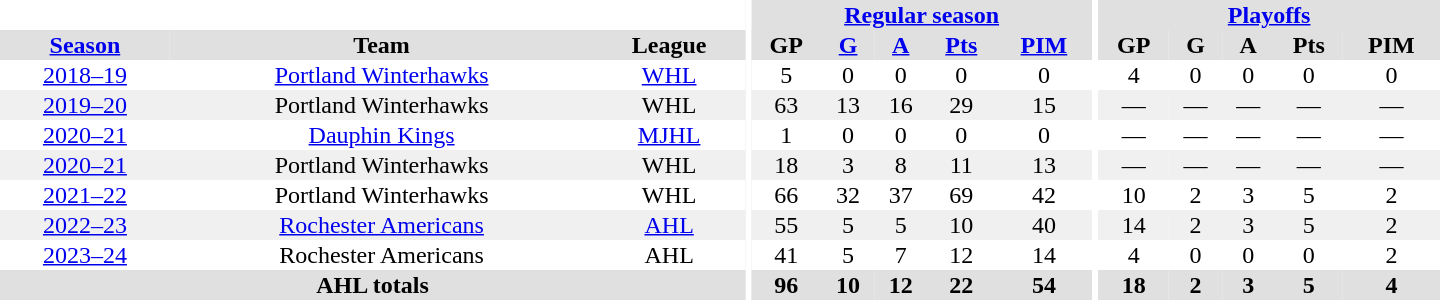<table border="0" cellpadding="1" cellspacing="0" style="text-align:center; width:60em;">
<tr bgcolor="#e0e0e0">
<th colspan="3" bgcolor="#ffffff"></th>
<th rowspan="101" bgcolor="#ffffff"></th>
<th colspan="5"><a href='#'>Regular season</a></th>
<th rowspan="101" bgcolor="#ffffff"></th>
<th colspan="5"><a href='#'>Playoffs</a></th>
</tr>
<tr bgcolor="#e0e0e0">
<th><a href='#'>Season</a></th>
<th>Team</th>
<th>League</th>
<th>GP</th>
<th><a href='#'>G</a></th>
<th><a href='#'>A</a></th>
<th><a href='#'>Pts</a></th>
<th><a href='#'>PIM</a></th>
<th>GP</th>
<th>G</th>
<th>A</th>
<th>Pts</th>
<th>PIM</th>
</tr>
<tr>
<td><a href='#'>2018–19</a></td>
<td><a href='#'>Portland Winterhawks</a></td>
<td><a href='#'>WHL</a></td>
<td>5</td>
<td>0</td>
<td>0</td>
<td>0</td>
<td>0</td>
<td>4</td>
<td>0</td>
<td>0</td>
<td>0</td>
<td>0</td>
</tr>
<tr bgcolor="#f0f0f0">
<td><a href='#'>2019–20</a></td>
<td>Portland Winterhawks</td>
<td>WHL</td>
<td>63</td>
<td>13</td>
<td>16</td>
<td>29</td>
<td>15</td>
<td>—</td>
<td>—</td>
<td>—</td>
<td>—</td>
<td>—</td>
</tr>
<tr>
<td><a href='#'>2020–21</a></td>
<td><a href='#'>Dauphin Kings</a></td>
<td><a href='#'>MJHL</a></td>
<td>1</td>
<td>0</td>
<td>0</td>
<td>0</td>
<td>0</td>
<td>—</td>
<td>—</td>
<td>—</td>
<td>—</td>
<td>—</td>
</tr>
<tr bgcolor="#f0f0f0">
<td><a href='#'>2020–21</a></td>
<td>Portland Winterhawks</td>
<td>WHL</td>
<td>18</td>
<td>3</td>
<td>8</td>
<td>11</td>
<td>13</td>
<td>—</td>
<td>—</td>
<td>—</td>
<td>—</td>
<td>—</td>
</tr>
<tr>
<td><a href='#'>2021–22</a></td>
<td>Portland Winterhawks</td>
<td>WHL</td>
<td>66</td>
<td>32</td>
<td>37</td>
<td>69</td>
<td>42</td>
<td>10</td>
<td>2</td>
<td>3</td>
<td>5</td>
<td>2</td>
</tr>
<tr bgcolor="#f0f0f0">
<td><a href='#'>2022–23</a></td>
<td><a href='#'>Rochester Americans</a></td>
<td><a href='#'>AHL</a></td>
<td>55</td>
<td>5</td>
<td>5</td>
<td>10</td>
<td>40</td>
<td>14</td>
<td>2</td>
<td>3</td>
<td>5</td>
<td>2</td>
</tr>
<tr>
<td><a href='#'>2023–24</a></td>
<td>Rochester Americans</td>
<td>AHL</td>
<td>41</td>
<td>5</td>
<td>7</td>
<td>12</td>
<td>14</td>
<td>4</td>
<td>0</td>
<td>0</td>
<td>0</td>
<td>2</td>
</tr>
<tr bgcolor="#e0e0e0">
<th colspan="3">AHL totals</th>
<th>96</th>
<th>10</th>
<th>12</th>
<th>22</th>
<th>54</th>
<th>18</th>
<th>2</th>
<th>3</th>
<th>5</th>
<th>4</th>
</tr>
</table>
